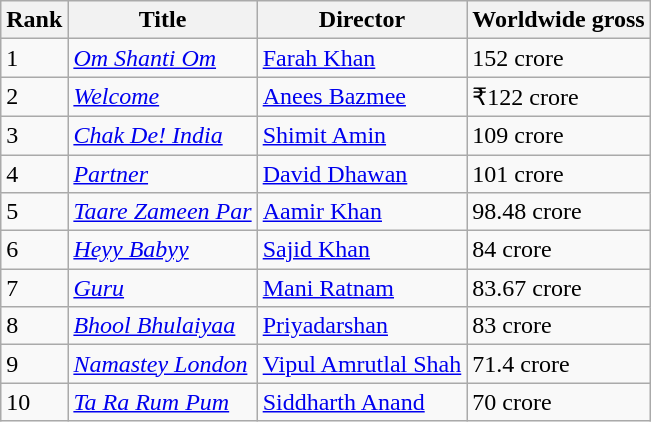<table class="wikitable">
<tr>
<th>Rank</th>
<th>Title</th>
<th>Director</th>
<th>Worldwide gross</th>
</tr>
<tr>
<td>1</td>
<td><em><a href='#'>Om Shanti Om</a></em></td>
<td><a href='#'>Farah Khan</a></td>
<td>152 crore</td>
</tr>
<tr>
<td>2</td>
<td><em><a href='#'>Welcome</a></em></td>
<td><a href='#'>Anees Bazmee</a></td>
<td>₹122 crore</td>
</tr>
<tr>
<td>3</td>
<td><em><a href='#'>Chak De! India</a></em></td>
<td><a href='#'>Shimit Amin</a></td>
<td>109 crore</td>
</tr>
<tr>
<td>4</td>
<td><em><a href='#'>Partner</a></em></td>
<td><a href='#'>David Dhawan</a></td>
<td>101 crore</td>
</tr>
<tr>
<td>5</td>
<td><em><a href='#'>Taare Zameen Par</a></em></td>
<td><a href='#'>Aamir Khan</a></td>
<td>98.48 crore</td>
</tr>
<tr>
<td>6</td>
<td><em><a href='#'>Heyy Babyy</a></em></td>
<td><a href='#'>Sajid Khan</a></td>
<td>84 crore</td>
</tr>
<tr>
<td>7</td>
<td><em><a href='#'>Guru</a></em></td>
<td><a href='#'>Mani Ratnam</a></td>
<td>83.67 crore</td>
</tr>
<tr>
<td>8</td>
<td><em><a href='#'>Bhool Bhulaiyaa</a></em></td>
<td><a href='#'>Priyadarshan</a></td>
<td>83 crore</td>
</tr>
<tr>
<td>9</td>
<td><em><a href='#'>Namastey London</a></em></td>
<td><a href='#'>Vipul Amrutlal Shah</a></td>
<td>71.4 crore</td>
</tr>
<tr>
<td>10</td>
<td><em><a href='#'>Ta Ra Rum Pum</a></em></td>
<td><a href='#'>Siddharth Anand</a></td>
<td>70 crore</td>
</tr>
</table>
